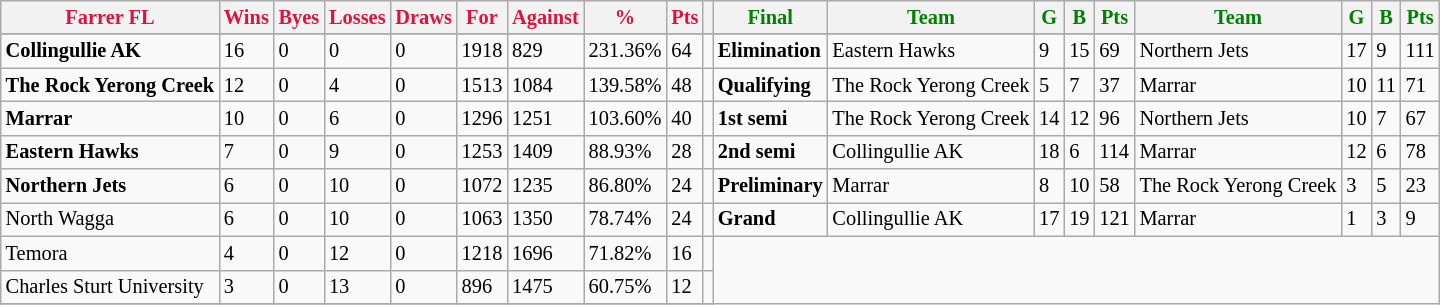<table class="wikitable" style="font-size: 85%; text-align: left">
<tr>
<th style="color:crimson">Farrer FL</th>
<th style="color:crimson">Wins</th>
<th style="color:crimson">Byes</th>
<th style="color:crimson">Losses</th>
<th style="color:crimson">Draws</th>
<th style="color:crimson">For</th>
<th style="color:crimson">Against</th>
<th style="color:crimson">%</th>
<th style="color:crimson">Pts</th>
<th></th>
<th style="color:green">Final</th>
<th style="color:green">Team</th>
<th style="color:green">G</th>
<th style="color:green">B</th>
<th style="color:green">Pts</th>
<th style="color:green">Team</th>
<th style="color:green">G</th>
<th style="color:green">B</th>
<th style="color:green">Pts</th>
</tr>
<tr>
</tr>
<tr>
</tr>
<tr>
<td><strong>	Collingullie AK	</strong></td>
<td>16</td>
<td>0</td>
<td>0</td>
<td>0</td>
<td>1918</td>
<td>829</td>
<td>231.36%</td>
<td>64</td>
<td></td>
<td><strong>Elimination</strong></td>
<td>Eastern Hawks</td>
<td>9</td>
<td>15</td>
<td>69</td>
<td>Northern Jets</td>
<td>17</td>
<td>9</td>
<td>111</td>
</tr>
<tr>
<td><strong>	The Rock Yerong Creek	</strong></td>
<td>12</td>
<td>0</td>
<td>4</td>
<td>0</td>
<td>1513</td>
<td>1084</td>
<td>139.58%</td>
<td>48</td>
<td></td>
<td><strong>Qualifying</strong></td>
<td>The Rock Yerong Creek</td>
<td>5</td>
<td>7</td>
<td>37</td>
<td>Marrar</td>
<td>10</td>
<td>11</td>
<td>71</td>
</tr>
<tr>
<td><strong>	Marrar	</strong></td>
<td>10</td>
<td>0</td>
<td>6</td>
<td>0</td>
<td>1296</td>
<td>1251</td>
<td>103.60%</td>
<td>40</td>
<td></td>
<td><strong>1st semi</strong></td>
<td>The Rock Yerong Creek</td>
<td>14</td>
<td>12</td>
<td>96</td>
<td>Northern Jets</td>
<td>10</td>
<td>7</td>
<td>67</td>
</tr>
<tr>
<td><strong>	Eastern Hawks	</strong></td>
<td>7</td>
<td>0</td>
<td>9</td>
<td>0</td>
<td>1253</td>
<td>1409</td>
<td>88.93%</td>
<td>28</td>
<td></td>
<td><strong>2nd semi</strong></td>
<td>Collingullie AK</td>
<td>18</td>
<td>6</td>
<td>114</td>
<td>Marrar</td>
<td>12</td>
<td>6</td>
<td>78</td>
</tr>
<tr>
<td><strong>	Northern Jets	</strong></td>
<td>6</td>
<td>0</td>
<td>10</td>
<td>0</td>
<td>1072</td>
<td>1235</td>
<td>86.80%</td>
<td>24</td>
<td></td>
<td><strong>Preliminary</strong></td>
<td>Marrar</td>
<td>8</td>
<td>10</td>
<td>58</td>
<td>The Rock Yerong Creek</td>
<td>3</td>
<td>5</td>
<td>23</td>
</tr>
<tr>
<td>North Wagga</td>
<td>6</td>
<td>0</td>
<td>10</td>
<td>0</td>
<td>1063</td>
<td>1350</td>
<td>78.74%</td>
<td>24</td>
<td></td>
<td><strong>Grand</strong></td>
<td>Collingullie AK</td>
<td>17</td>
<td>19</td>
<td>121</td>
<td>Marrar</td>
<td>1</td>
<td>3</td>
<td>9</td>
</tr>
<tr>
<td>Temora</td>
<td>4</td>
<td>0</td>
<td>12</td>
<td>0</td>
<td>1218</td>
<td>1696</td>
<td>71.82%</td>
<td>16</td>
<td></td>
</tr>
<tr>
<td>Charles Sturt University</td>
<td>3</td>
<td>0</td>
<td>13</td>
<td>0</td>
<td>896</td>
<td>1475</td>
<td>60.75%</td>
<td>12</td>
<td></td>
</tr>
<tr>
</tr>
</table>
